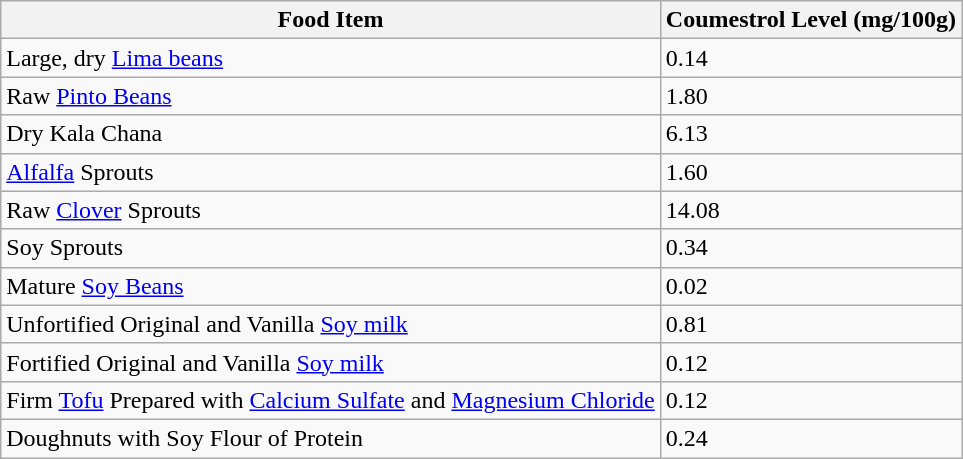<table class="wikitable">
<tr>
<th>Food Item</th>
<th>Coumestrol Level (mg/100g)</th>
</tr>
<tr>
<td>Large, dry <a href='#'>Lima beans</a></td>
<td>0.14</td>
</tr>
<tr>
<td>Raw <a href='#'>Pinto Beans</a></td>
<td>1.80</td>
</tr>
<tr>
<td>Dry Kala Chana</td>
<td>6.13</td>
</tr>
<tr>
<td><a href='#'>Alfalfa</a> Sprouts</td>
<td>1.60</td>
</tr>
<tr>
<td>Raw <a href='#'>Clover</a> Sprouts</td>
<td>14.08</td>
</tr>
<tr>
<td>Soy Sprouts</td>
<td>0.34</td>
</tr>
<tr>
<td>Mature <a href='#'>Soy Beans</a></td>
<td>0.02</td>
</tr>
<tr>
<td>Unfortified Original and Vanilla <a href='#'>Soy milk</a></td>
<td>0.81</td>
</tr>
<tr>
<td>Fortified Original and Vanilla <a href='#'>Soy milk</a></td>
<td>0.12</td>
</tr>
<tr>
<td>Firm <a href='#'>Tofu</a> Prepared with <a href='#'>Calcium Sulfate</a> and <a href='#'>Magnesium Chloride</a></td>
<td>0.12</td>
</tr>
<tr>
<td>Doughnuts with Soy Flour of Protein</td>
<td>0.24</td>
</tr>
</table>
